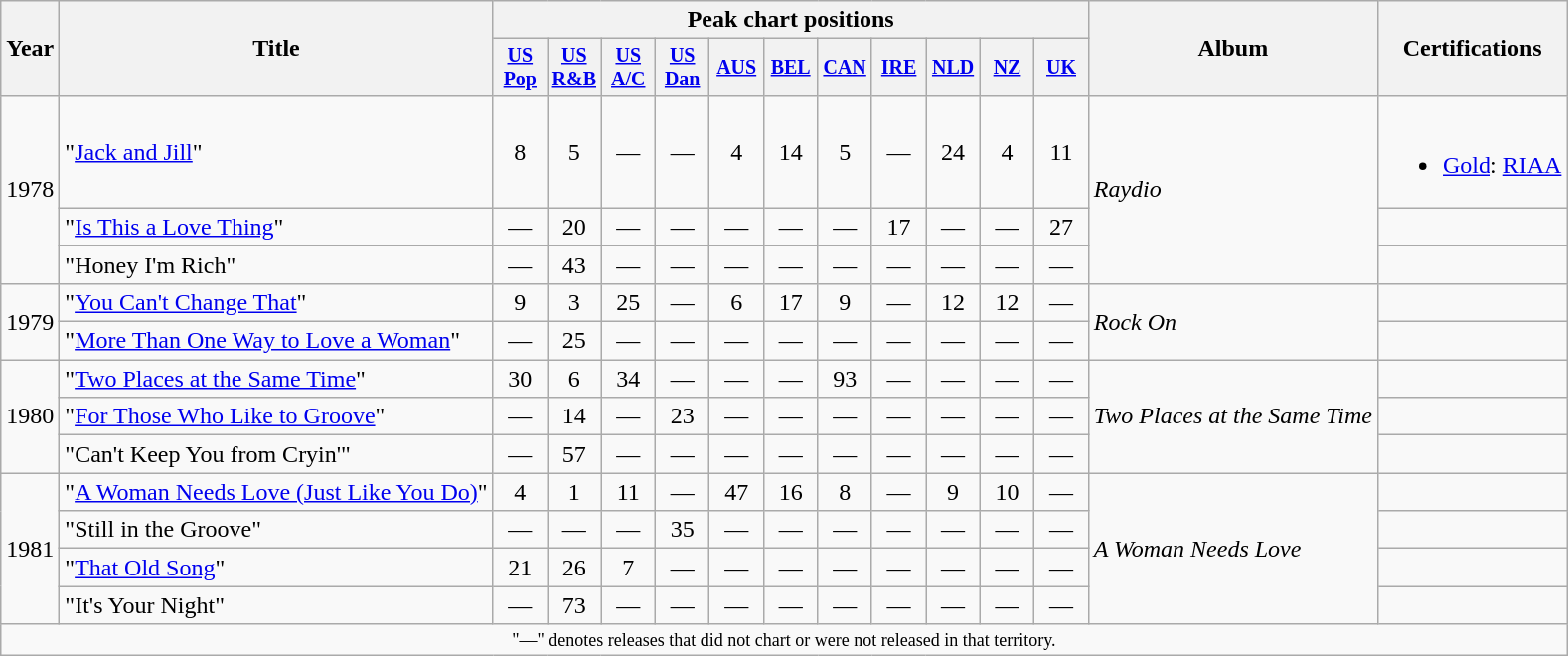<table class="wikitable" style="text-align:center;">
<tr>
<th rowspan="2">Year</th>
<th rowspan="2">Title</th>
<th colspan="11">Peak chart positions</th>
<th rowspan="2">Album</th>
<th rowspan="2">Certifications</th>
</tr>
<tr style="font-size:smaller;">
<th width="30"><a href='#'>US Pop</a><br></th>
<th width="30"><a href='#'>US<br>R&B</a><br></th>
<th width="30"><a href='#'>US<br>A/C</a><br></th>
<th width="30"><a href='#'>US<br>Dan</a><br></th>
<th width="30"><a href='#'>AUS</a><br></th>
<th width="30"><a href='#'>BEL</a><br></th>
<th width="30"><a href='#'>CAN</a><br></th>
<th width="30"><a href='#'>IRE</a><br></th>
<th width="30"><a href='#'>NLD</a><br></th>
<th width="30"><a href='#'>NZ</a><br></th>
<th width="30"><a href='#'>UK</a><br></th>
</tr>
<tr>
<td rowspan="3">1978</td>
<td align="left">"<a href='#'>Jack and Jill</a>"</td>
<td>8</td>
<td>5</td>
<td>—</td>
<td>—</td>
<td>4</td>
<td>14</td>
<td>5</td>
<td>—</td>
<td>24</td>
<td>4</td>
<td>11</td>
<td align="left" rowspan="3"><em>Raydio</em></td>
<td><br><ul><li><a href='#'>Gold</a>: <a href='#'>RIAA</a></li></ul></td>
</tr>
<tr>
<td align="left">"<a href='#'>Is This a Love Thing</a>"</td>
<td>—</td>
<td>20</td>
<td>—</td>
<td>—</td>
<td>—</td>
<td>—</td>
<td>—</td>
<td>17</td>
<td>—</td>
<td>—</td>
<td>27</td>
<td></td>
</tr>
<tr>
<td align="left">"Honey I'm Rich"</td>
<td>—</td>
<td>43</td>
<td>—</td>
<td>—</td>
<td>—</td>
<td>—</td>
<td>—</td>
<td>—</td>
<td>—</td>
<td>—</td>
<td>—</td>
<td></td>
</tr>
<tr>
<td rowspan="2">1979</td>
<td align="left">"<a href='#'>You Can't Change That</a>"</td>
<td>9</td>
<td>3</td>
<td>25</td>
<td>—</td>
<td>6</td>
<td>17</td>
<td>9</td>
<td>—</td>
<td>12</td>
<td>12</td>
<td>—</td>
<td align="left" rowspan="2"><em>Rock On</em></td>
<td></td>
</tr>
<tr>
<td align="left">"<a href='#'>More Than One Way to Love a Woman</a>"</td>
<td>—</td>
<td>25</td>
<td>—</td>
<td>—</td>
<td>—</td>
<td>—</td>
<td>—</td>
<td>—</td>
<td>—</td>
<td>—</td>
<td>—</td>
<td></td>
</tr>
<tr>
<td rowspan="3">1980</td>
<td align="left">"<a href='#'>Two Places at the Same Time</a>"</td>
<td>30</td>
<td>6</td>
<td>34</td>
<td>—</td>
<td>—</td>
<td>—</td>
<td>93</td>
<td>—</td>
<td>—</td>
<td>—</td>
<td>—</td>
<td align="left" rowspan="3"><em>Two Places at the Same Time</em></td>
<td></td>
</tr>
<tr>
<td align="left">"<a href='#'>For Those Who Like to Groove</a>"</td>
<td>—</td>
<td>14</td>
<td>—</td>
<td>23</td>
<td>—</td>
<td>—</td>
<td>—</td>
<td>—</td>
<td>—</td>
<td>—</td>
<td>—</td>
<td></td>
</tr>
<tr>
<td align="left">"Can't Keep You from Cryin'"</td>
<td>—</td>
<td>57</td>
<td>—</td>
<td>—</td>
<td>—</td>
<td>—</td>
<td>—</td>
<td>—</td>
<td>—</td>
<td>—</td>
<td>—</td>
<td></td>
</tr>
<tr>
<td rowspan="4">1981</td>
<td align="left">"<a href='#'>A Woman Needs Love (Just Like You Do)</a>"</td>
<td>4</td>
<td>1</td>
<td>11</td>
<td>—</td>
<td>47</td>
<td>16</td>
<td>8</td>
<td>—</td>
<td>9</td>
<td>10</td>
<td>—</td>
<td align="left" rowspan="4"><em>A Woman Needs Love</em></td>
<td></td>
</tr>
<tr>
<td align="left">"Still in the Groove"</td>
<td>—</td>
<td>—</td>
<td>—</td>
<td>35</td>
<td>—</td>
<td>—</td>
<td>—</td>
<td>—</td>
<td>—</td>
<td>—</td>
<td>—</td>
<td></td>
</tr>
<tr>
<td align="left">"<a href='#'>That Old Song</a>"</td>
<td>21</td>
<td>26</td>
<td>7</td>
<td>—</td>
<td>—</td>
<td>—</td>
<td>—</td>
<td>—</td>
<td>—</td>
<td>—</td>
<td>—</td>
<td></td>
</tr>
<tr>
<td align="left">"It's Your Night"</td>
<td>—</td>
<td>73</td>
<td>—</td>
<td>—</td>
<td>—</td>
<td>—</td>
<td>—</td>
<td>—</td>
<td>—</td>
<td>—</td>
<td>—</td>
<td></td>
</tr>
<tr>
<td colspan="16" style="text-align:center; font-size:9pt;">"—" denotes releases that did not chart or were not released in that territory.</td>
</tr>
</table>
